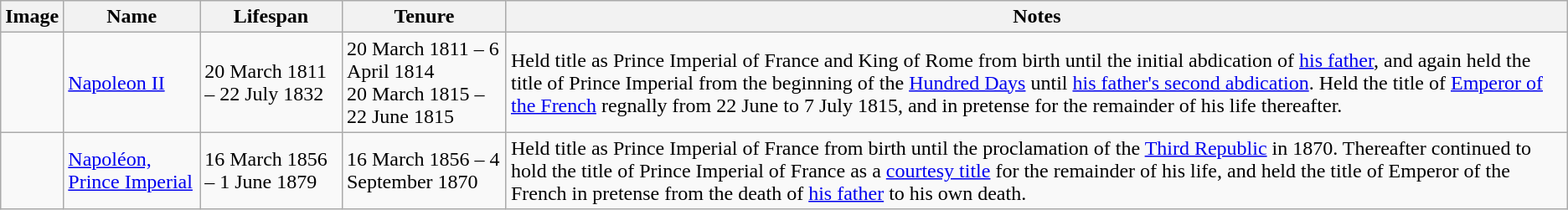<table class="wikitable">
<tr>
<th>Image</th>
<th>Name</th>
<th>Lifespan</th>
<th>Tenure</th>
<th>Notes</th>
</tr>
<tr>
<td></td>
<td><a href='#'>Napoleon II</a></td>
<td>20 March 1811 – 22 July 1832</td>
<td>20 March 1811 – 6 April 1814 <br> 20 March 1815 – 22 June 1815</td>
<td>Held title as Prince Imperial of France and King of Rome from birth until the initial abdication of <a href='#'>his father</a>, and again held the title of Prince Imperial from the beginning of the <a href='#'>Hundred Days</a> until <a href='#'>his father's second abdication</a>. Held the title of <a href='#'>Emperor of the French</a> regnally from 22 June to 7 July 1815, and in pretense for the remainder of his life thereafter.</td>
</tr>
<tr>
<td></td>
<td><a href='#'>Napoléon, Prince Imperial</a></td>
<td>16 March 1856 – 1 June 1879</td>
<td>16 March 1856 – 4 September 1870</td>
<td>Held title as Prince Imperial of France from birth until the proclamation of the <a href='#'>Third Republic</a> in 1870. Thereafter continued to hold the title of Prince Imperial of France as a <a href='#'>courtesy title</a> for the remainder of his life, and held the title of Emperor of the French in pretense from the death of <a href='#'>his father</a> to his own death.</td>
</tr>
</table>
